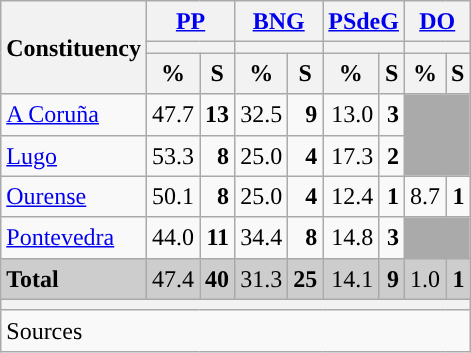<table class="wikitable sortable" style="text-align:right; line-height:20px;">
<tr>
<th rowspan="3">Constituency</th>
<th colspan="2" width="30px" class="unsortable"><a href='#'>PP</a></th>
<th colspan="2" width="30px" class="unsortable"><a href='#'>BNG</a></th>
<th colspan="2" width="30px" class="unsortable"><a href='#'>PSdeG</a></th>
<th colspan="2" width="30px" class="unsortable"><a href='#'>DO</a></th>
</tr>
<tr>
<th colspan="2" style="background:"></th>
<th colspan="2" style="background:"></th>
<th colspan="2" style="background:"></th>
<th colspan="2" style="background:"></th>
</tr>
<tr>
<th data-sort-type="number">%</th>
<th data-sort-type="number">S</th>
<th data-sort-type="number">%</th>
<th data-sort-type="number">S</th>
<th data-sort-type="number">%</th>
<th data-sort-type="number">S</th>
<th data-sort-type="number">%</th>
<th data-sort-type="number">S</th>
</tr>
<tr>
<td align="left"><a href='#'>A Coruña</a></td>
<td style="background:">47.7</td>
<td><strong>13</strong></td>
<td>32.5</td>
<td><strong>9</strong></td>
<td>13.0</td>
<td><strong>3</strong></td>
<td colspan="2" rowspan="2" bgcolor="#AAAAAA"></td>
</tr>
<tr>
<td align="left"><a href='#'>Lugo</a></td>
<td style="background:">53.3</td>
<td><strong>8</strong></td>
<td>25.0</td>
<td><strong>4</strong></td>
<td>17.3</td>
<td><strong>2</strong></td>
</tr>
<tr>
<td align="left"><a href='#'>Ourense</a></td>
<td style="background:">50.1</td>
<td><strong>8</strong></td>
<td>25.0</td>
<td><strong>4</strong></td>
<td>12.4</td>
<td><strong>1</strong></td>
<td>8.7</td>
<td><strong>1</strong></td>
</tr>
<tr>
<td align="left"><a href='#'>Pontevedra</a></td>
<td style="background:">44.0</td>
<td><strong>11</strong></td>
<td>34.4</td>
<td><strong>8</strong></td>
<td>14.8</td>
<td><strong>3</strong></td>
<td colspan="2" bgcolor="#AAAAAA"></td>
</tr>
<tr style="background:#CDCDCD;">
<td align="left"><strong>Total</strong></td>
<td style="background:">47.4</td>
<td><strong>40</strong></td>
<td>31.3</td>
<td><strong>25</strong></td>
<td>14.1</td>
<td><strong>9</strong></td>
<td>1.0</td>
<td><strong>1</strong></td>
</tr>
<tr>
<th colspan="9"></th>
</tr>
<tr>
<th style="text-align:left; font-weight:normal; background:#F9F9F9" colspan="9">Sources</th>
</tr>
</table>
